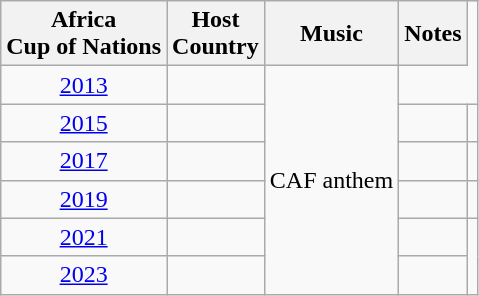<table class="wikitable sortable" style="text-align:left">
<tr>
<th><strong>Africa<br>Cup of Nations </strong></th>
<th><strong>Host <br>Country</strong></th>
<th><strong>Music</strong></th>
<th><strong>Notes</strong></th>
</tr>
<tr>
<td style="text-align:center;"><a href='#'>2013</a></td>
<td></td>
<td rowspan=6>CAF anthem</td>
</tr>
<tr>
<td style="text-align:center;"><a href='#'>2015</a></td>
<td></td>
<td></td>
<td></td>
</tr>
<tr>
<td style="text-align:center;"><a href='#'>2017</a></td>
<td></td>
<td></td>
<td></td>
</tr>
<tr>
<td style="text-align:center;"><a href='#'>2019</a></td>
<td></td>
<td></td>
<td></td>
</tr>
<tr>
<td style="text-align:center;"><a href='#'>2021</a></td>
<td></td>
<td></td>
</tr>
<tr>
<td style="text-align:center;"><a href='#'>2023</a></td>
<td></td>
<td></td>
</tr>
</table>
